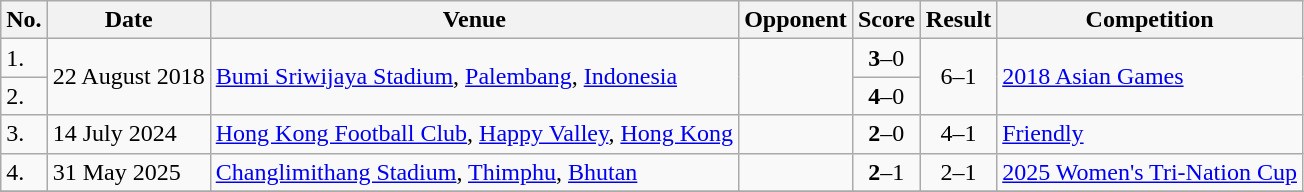<table class="wikitable">
<tr>
<th>No.</th>
<th>Date</th>
<th>Venue</th>
<th>Opponent</th>
<th>Score</th>
<th>Result</th>
<th>Competition</th>
</tr>
<tr>
<td>1.</td>
<td rowspan=2>22 August 2018</td>
<td rowspan=2><a href='#'>Bumi Sriwijaya Stadium</a>, <a href='#'>Palembang</a>, <a href='#'>Indonesia</a></td>
<td rowspan=2></td>
<td align=center><strong>3</strong>–0</td>
<td rowspan=2 align=center>6–1</td>
<td rowspan=2><a href='#'>2018 Asian Games</a></td>
</tr>
<tr>
<td>2.</td>
<td align=center><strong>4</strong>–0</td>
</tr>
<tr>
<td>3.</td>
<td>14 July 2024</td>
<td><a href='#'>Hong Kong Football Club</a>, <a href='#'>Happy Valley</a>, <a href='#'>Hong Kong</a></td>
<td></td>
<td align=center><strong>2</strong>–0</td>
<td align=center>4–1</td>
<td><a href='#'>Friendly</a></td>
</tr>
<tr>
<td>4.</td>
<td>31 May 2025</td>
<td><a href='#'>Changlimithang Stadium</a>, <a href='#'>Thimphu</a>, <a href='#'>Bhutan</a></td>
<td></td>
<td align=center><strong>2</strong>–1</td>
<td align=center>2–1</td>
<td><a href='#'>2025 Women's Tri-Nation Cup</a></td>
</tr>
<tr>
</tr>
</table>
